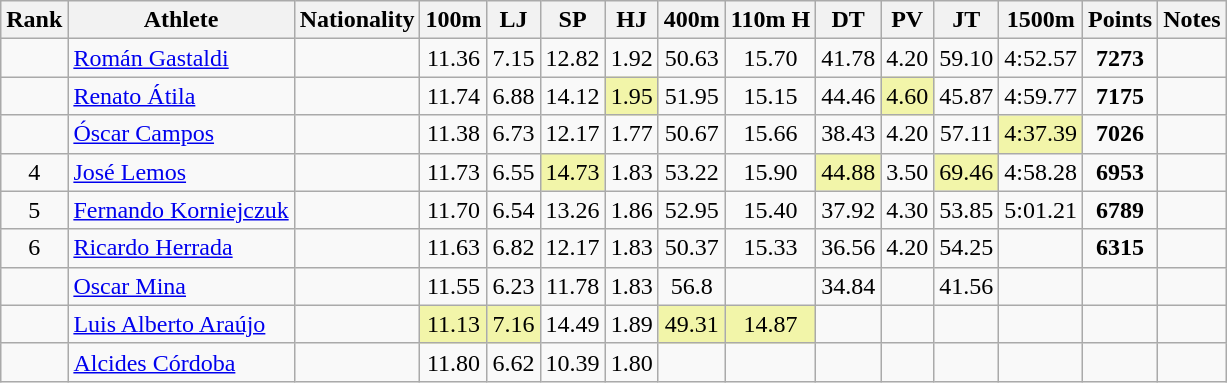<table class="wikitable sortable" style=" text-align:center;">
<tr>
<th>Rank</th>
<th>Athlete</th>
<th>Nationality</th>
<th>100m</th>
<th>LJ</th>
<th>SP</th>
<th>HJ</th>
<th>400m</th>
<th>110m H</th>
<th>DT</th>
<th>PV</th>
<th>JT</th>
<th>1500m</th>
<th>Points</th>
<th>Notes</th>
</tr>
<tr>
<td></td>
<td align=left><a href='#'>Román Gastaldi</a></td>
<td align=left></td>
<td>11.36</td>
<td>7.15</td>
<td>12.82</td>
<td>1.92</td>
<td>50.63</td>
<td>15.70</td>
<td>41.78</td>
<td>4.20</td>
<td>59.10</td>
<td>4:52.57</td>
<td><strong>7273</strong></td>
<td></td>
</tr>
<tr>
<td></td>
<td align=left><a href='#'>Renato Átila</a></td>
<td align=left></td>
<td>11.74</td>
<td>6.88</td>
<td>14.12</td>
<td bgcolor=#F2F5A9>1.95</td>
<td>51.95</td>
<td>15.15</td>
<td>44.46</td>
<td bgcolor=#F2F5A9>4.60</td>
<td>45.87</td>
<td>4:59.77</td>
<td><strong>7175</strong></td>
<td></td>
</tr>
<tr>
<td></td>
<td align=left><a href='#'>Óscar Campos</a></td>
<td align=left></td>
<td>11.38</td>
<td>6.73</td>
<td>12.17</td>
<td>1.77</td>
<td>50.67</td>
<td>15.66</td>
<td>38.43</td>
<td>4.20</td>
<td>57.11</td>
<td bgcolor=#F2F5A9>4:37.39</td>
<td><strong>7026</strong></td>
<td></td>
</tr>
<tr>
<td>4</td>
<td align=left><a href='#'>José Lemos</a></td>
<td align=left></td>
<td>11.73</td>
<td>6.55</td>
<td bgcolor=#F2F5A9>14.73</td>
<td>1.83</td>
<td>53.22</td>
<td>15.90</td>
<td bgcolor=#F2F5A9>44.88</td>
<td>3.50</td>
<td bgcolor=#F2F5A9>69.46</td>
<td>4:58.28</td>
<td><strong>6953</strong></td>
<td></td>
</tr>
<tr>
<td>5</td>
<td align=left><a href='#'>Fernando Korniejczuk</a></td>
<td align=left></td>
<td>11.70</td>
<td>6.54</td>
<td>13.26</td>
<td>1.86</td>
<td>52.95</td>
<td>15.40</td>
<td>37.92</td>
<td>4.30</td>
<td>53.85</td>
<td>5:01.21</td>
<td><strong>6789</strong></td>
<td></td>
</tr>
<tr>
<td>6</td>
<td align=left><a href='#'>Ricardo Herrada</a></td>
<td align=left></td>
<td>11.63</td>
<td>6.82</td>
<td>12.17</td>
<td>1.83</td>
<td>50.37</td>
<td>15.33</td>
<td>36.56</td>
<td>4.20</td>
<td>54.25</td>
<td></td>
<td><strong>6315</strong></td>
<td></td>
</tr>
<tr>
<td></td>
<td align=left><a href='#'>Oscar Mina</a></td>
<td align=left></td>
<td>11.55</td>
<td>6.23</td>
<td>11.78</td>
<td>1.83</td>
<td>56.8</td>
<td></td>
<td>34.84</td>
<td></td>
<td>41.56</td>
<td></td>
<td><strong></strong></td>
<td></td>
</tr>
<tr>
<td></td>
<td align=left><a href='#'>Luis Alberto Araújo</a></td>
<td align=left></td>
<td bgcolor=#F2F5A9>11.13</td>
<td bgcolor=#F2F5A9>7.16</td>
<td>14.49</td>
<td>1.89</td>
<td bgcolor=#F2F5A9>49.31</td>
<td bgcolor=#F2F5A9>14.87</td>
<td></td>
<td></td>
<td></td>
<td></td>
<td><strong></strong></td>
<td></td>
</tr>
<tr>
<td></td>
<td align=left><a href='#'>Alcides Córdoba</a></td>
<td align=left></td>
<td>11.80</td>
<td>6.62</td>
<td>10.39</td>
<td>1.80</td>
<td></td>
<td></td>
<td></td>
<td></td>
<td></td>
<td></td>
<td><strong></strong></td>
<td></td>
</tr>
</table>
